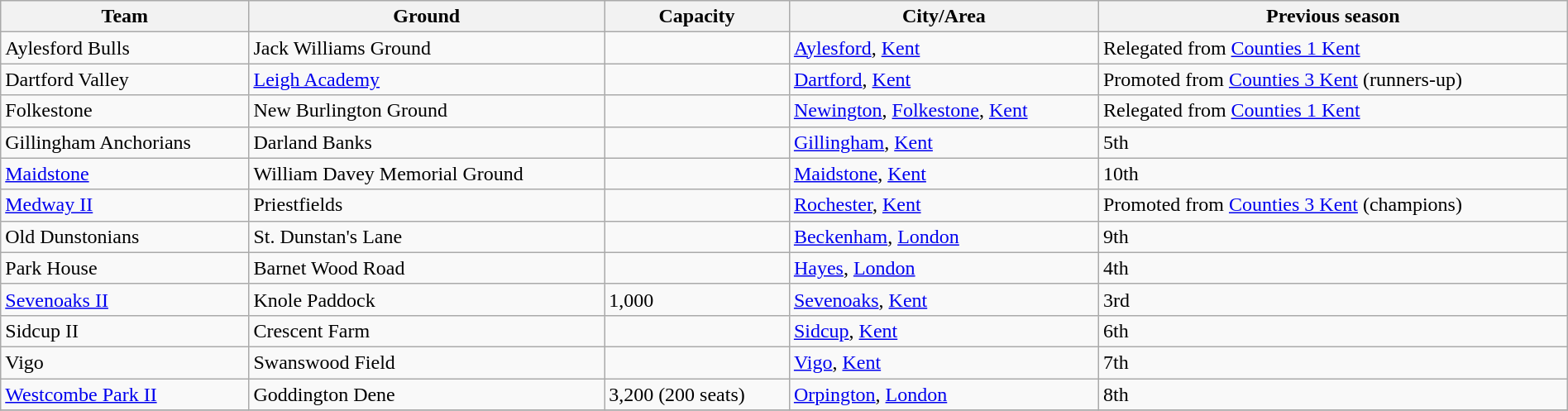<table class="wikitable sortable" width=100%>
<tr>
<th>Team</th>
<th>Ground</th>
<th>Capacity</th>
<th>City/Area</th>
<th>Previous season</th>
</tr>
<tr>
<td>Aylesford Bulls</td>
<td>Jack Williams Ground</td>
<td></td>
<td><a href='#'>Aylesford</a>, <a href='#'>Kent</a></td>
<td>Relegated from <a href='#'>Counties 1 Kent</a></td>
</tr>
<tr>
<td>Dartford Valley</td>
<td><a href='#'>Leigh Academy</a></td>
<td></td>
<td><a href='#'>Dartford</a>, <a href='#'>Kent</a></td>
<td>Promoted from <a href='#'>Counties 3 Kent</a> (runners-up)</td>
</tr>
<tr>
<td>Folkestone</td>
<td>New Burlington Ground</td>
<td></td>
<td><a href='#'>Newington</a>, <a href='#'>Folkestone</a>, <a href='#'>Kent</a></td>
<td>Relegated from <a href='#'>Counties 1 Kent</a></td>
</tr>
<tr>
<td>Gillingham Anchorians</td>
<td>Darland Banks</td>
<td></td>
<td><a href='#'>Gillingham</a>, <a href='#'>Kent</a></td>
<td>5th</td>
</tr>
<tr>
<td><a href='#'>Maidstone</a></td>
<td>William Davey Memorial Ground</td>
<td></td>
<td><a href='#'>Maidstone</a>, <a href='#'>Kent</a></td>
<td>10th</td>
</tr>
<tr>
<td><a href='#'>Medway II</a></td>
<td>Priestfields</td>
<td></td>
<td><a href='#'>Rochester</a>, <a href='#'>Kent</a></td>
<td>Promoted from <a href='#'>Counties 3 Kent</a> (champions)</td>
</tr>
<tr>
<td>Old Dunstonians</td>
<td>St. Dunstan's Lane</td>
<td></td>
<td><a href='#'>Beckenham</a>, <a href='#'>London</a></td>
<td>9th</td>
</tr>
<tr>
<td>Park House</td>
<td>Barnet Wood Road</td>
<td></td>
<td><a href='#'>Hayes</a>, <a href='#'>London</a></td>
<td>4th</td>
</tr>
<tr>
<td><a href='#'>Sevenoaks II</a></td>
<td>Knole Paddock</td>
<td>1,000</td>
<td><a href='#'>Sevenoaks</a>, <a href='#'>Kent</a></td>
<td>3rd</td>
</tr>
<tr>
<td>Sidcup II</td>
<td>Crescent Farm</td>
<td></td>
<td><a href='#'>Sidcup</a>, <a href='#'>Kent</a></td>
<td>6th</td>
</tr>
<tr>
<td>Vigo</td>
<td>Swanswood Field</td>
<td></td>
<td><a href='#'>Vigo</a>, <a href='#'>Kent</a></td>
<td>7th</td>
</tr>
<tr>
<td><a href='#'>Westcombe Park II</a></td>
<td>Goddington Dene</td>
<td>3,200 (200 seats)</td>
<td><a href='#'>Orpington</a>, <a href='#'>London</a></td>
<td>8th</td>
</tr>
<tr>
</tr>
</table>
